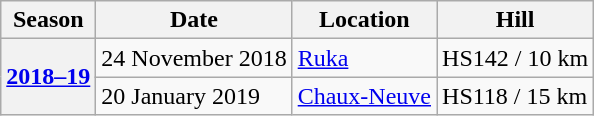<table border="1" class="wikitable">
<tr>
<th>Season</th>
<th>Date</th>
<th>Location</th>
<th>Hill</th>
</tr>
<tr>
<th rowspan=2><strong><a href='#'>2018–19</a></strong></th>
<td>24 November 2018</td>
<td> <a href='#'>Ruka</a></td>
<td>HS142 / 10 km</td>
</tr>
<tr>
<td>20 January 2019</td>
<td> <a href='#'>Chaux-Neuve</a></td>
<td>HS118 / 15 km</td>
</tr>
</table>
